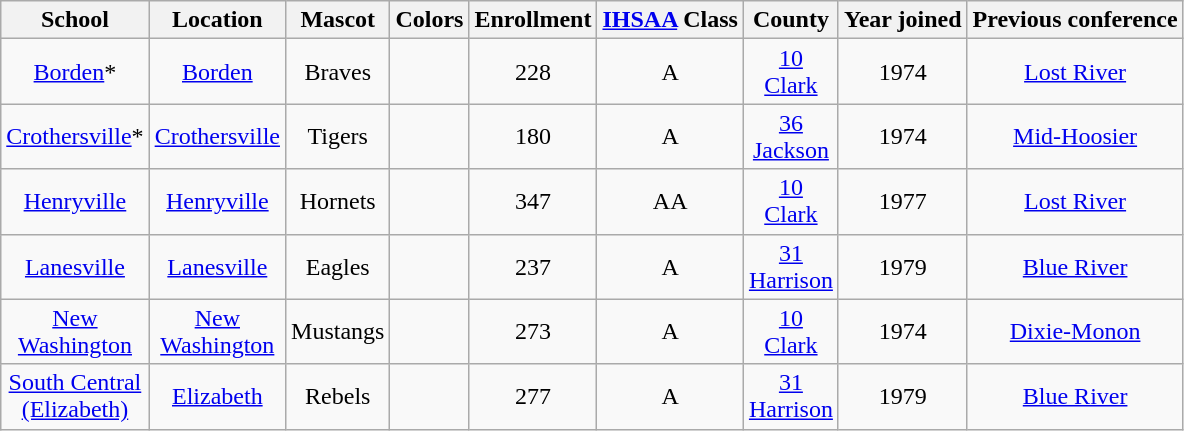<table class="wikitable" style="text-align:center;">
<tr>
<th>School</th>
<th>Location</th>
<th>Mascot</th>
<th>Colors</th>
<th>Enrollment</th>
<th><a href='#'>IHSAA</a> Class</th>
<th>County</th>
<th>Year joined</th>
<th>Previous conference</th>
</tr>
<tr>
<td><a href='#'>Borden</a>*</td>
<td><a href='#'>Borden</a></td>
<td>Braves</td>
<td>  </td>
<td>228</td>
<td>A</td>
<td><a href='#'>10 <br> Clark</a></td>
<td>1974</td>
<td><a href='#'>Lost River</a></td>
</tr>
<tr>
<td><a href='#'>Crothersville</a>*</td>
<td><a href='#'>Crothersville</a></td>
<td>Tigers</td>
<td> </td>
<td>180</td>
<td>A</td>
<td><a href='#'>36 <br> Jackson</a></td>
<td>1974</td>
<td><a href='#'>Mid-Hoosier</a></td>
</tr>
<tr>
<td><a href='#'>Henryville</a></td>
<td><a href='#'>Henryville</a></td>
<td>Hornets</td>
<td>  </td>
<td>347</td>
<td>AA</td>
<td><a href='#'>10 <br> Clark</a></td>
<td>1977</td>
<td><a href='#'>Lost River</a></td>
</tr>
<tr>
<td><a href='#'>Lanesville</a></td>
<td><a href='#'>Lanesville</a></td>
<td>Eagles</td>
<td> </td>
<td>237</td>
<td>A</td>
<td><a href='#'>31 <br> Harrison</a></td>
<td>1979</td>
<td><a href='#'>Blue River</a></td>
</tr>
<tr>
<td><a href='#'>New <br> Washington</a></td>
<td><a href='#'>New <br> Washington</a></td>
<td>Mustangs</td>
<td>  </td>
<td>273</td>
<td>A</td>
<td><a href='#'>10 <br> Clark</a></td>
<td>1974</td>
<td><a href='#'>Dixie-Monon</a></td>
</tr>
<tr>
<td><a href='#'>South Central <br> (Elizabeth)</a></td>
<td><a href='#'>Elizabeth</a></td>
<td>Rebels</td>
<td> </td>
<td>277</td>
<td>A</td>
<td><a href='#'>31 <br> Harrison</a></td>
<td>1979</td>
<td><a href='#'>Blue River</a></td>
</tr>
</table>
